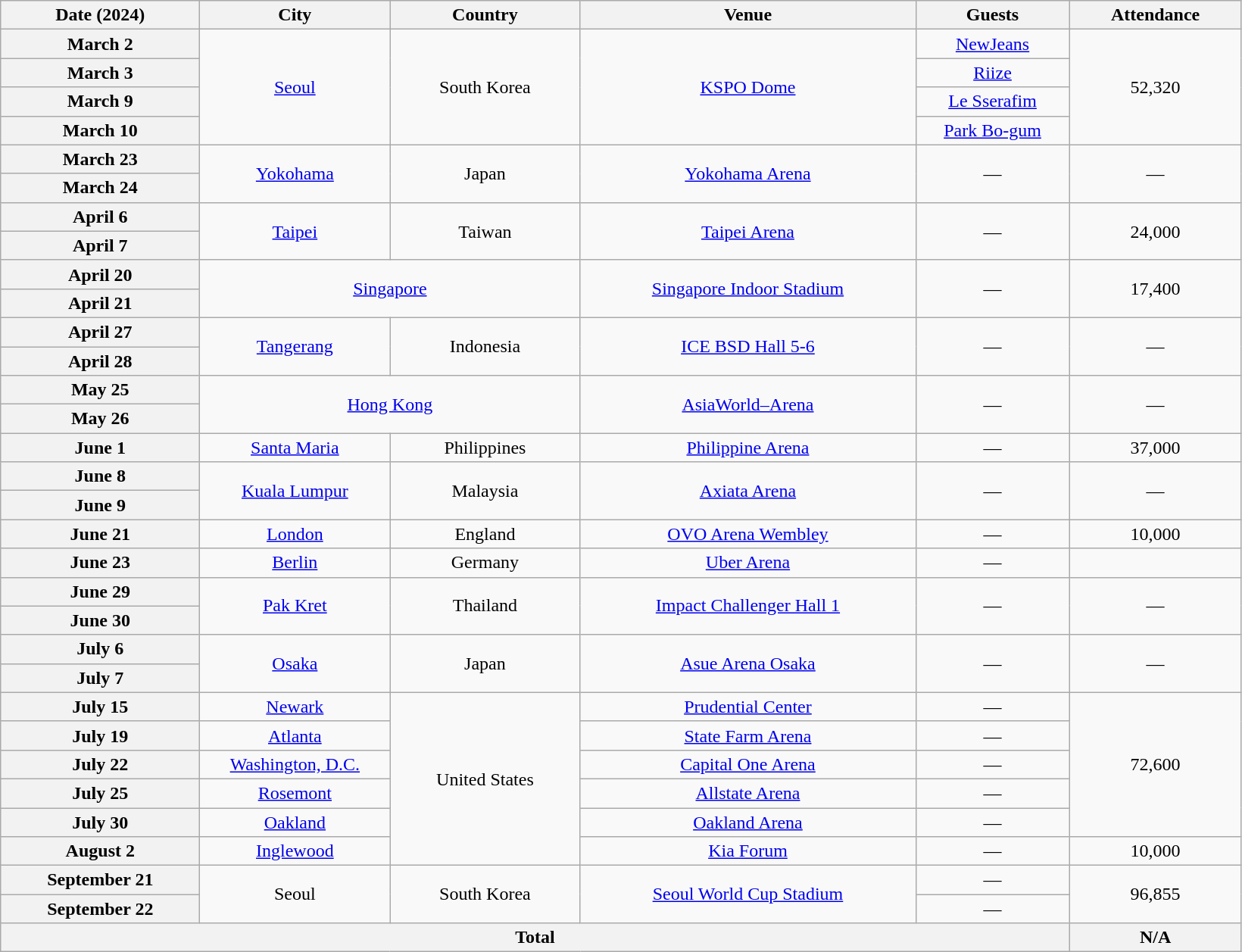<table class="wikitable plainrowheaders" style="text-align:center;">
<tr>
<th scope="col" style="width:10.5em;">Date (2024)</th>
<th scope="col" style="width:10em;">City</th>
<th scope="col" style="width:10em;">Country</th>
<th scope="col" style="width:18em;">Venue</th>
<th scope="col" style="width:8em;">Guests</th>
<th scope="col" style="width:9em;">Attendance</th>
</tr>
<tr>
<th scope="row" style="text-align:center">March 2</th>
<td rowspan="4"><a href='#'>Seoul</a></td>
<td rowspan="4">South Korea</td>
<td rowspan="4"><a href='#'>KSPO Dome</a></td>
<td><a href='#'>NewJeans</a></td>
<td rowspan="4">52,320</td>
</tr>
<tr>
<th scope="row" style="text-align:center">March 3</th>
<td><a href='#'>Riize</a></td>
</tr>
<tr>
<th scope="row" style="text-align:center">March 9</th>
<td><a href='#'>Le Sserafim</a></td>
</tr>
<tr>
<th scope="row" style="text-align:center">March 10</th>
<td><a href='#'>Park Bo-gum</a></td>
</tr>
<tr>
<th scope="row" style="text-align:center">March 23</th>
<td rowspan="2"><a href='#'>Yokohama</a></td>
<td rowspan="2">Japan</td>
<td rowspan="2"><a href='#'>Yokohama Arena</a></td>
<td rowspan="2">—</td>
<td rowspan="2">—</td>
</tr>
<tr>
<th scope="row" style="text-align:center">March 24</th>
</tr>
<tr>
<th scope="row" style="text-align:center">April 6</th>
<td rowspan="2"><a href='#'>Taipei</a></td>
<td rowspan="2">Taiwan</td>
<td rowspan="2"><a href='#'>Taipei Arena</a></td>
<td rowspan="2">—</td>
<td rowspan="2">24,000</td>
</tr>
<tr>
<th scope="row" style="text-align:center">April 7</th>
</tr>
<tr>
<th scope="row" style="text-align:center">April 20</th>
<td colspan="2" rowspan="2"><a href='#'>Singapore</a></td>
<td rowspan="2"><a href='#'>Singapore Indoor Stadium</a></td>
<td rowspan="2">—</td>
<td rowspan="2">17,400</td>
</tr>
<tr>
<th scope="row" style="text-align:center">April 21</th>
</tr>
<tr>
<th scope="row" style="text-align:center">April 27</th>
<td rowspan="2"><a href='#'>Tangerang</a></td>
<td rowspan="2">Indonesia</td>
<td rowspan="2"><a href='#'>ICE BSD Hall 5-6</a></td>
<td rowspan="2">—</td>
<td rowspan="2">—</td>
</tr>
<tr>
<th scope="row" style="text-align:center">April 28</th>
</tr>
<tr>
<th scope="row" style="text-align:center">May 25</th>
<td colspan="2" rowspan="2"><a href='#'>Hong Kong</a></td>
<td rowspan="2"><a href='#'>AsiaWorld–Arena</a></td>
<td rowspan="2">—</td>
<td rowspan="2">—</td>
</tr>
<tr>
<th scope="row" style="text-align:center">May 26</th>
</tr>
<tr>
<th scope="row" style="text-align:center">June 1</th>
<td><a href='#'>Santa Maria</a></td>
<td>Philippines</td>
<td><a href='#'>Philippine Arena</a></td>
<td — rowspan="1">—</td>
<td — rowspan="1">37,000</td>
</tr>
<tr>
<th scope="row" style="text-align:center">June 8</th>
<td rowspan="2"><a href='#'>Kuala Lumpur</a></td>
<td rowspan="2">Malaysia</td>
<td rowspan="2"><a href='#'>Axiata Arena</a></td>
<td rowspan="2">—</td>
<td rowspan="2">—</td>
</tr>
<tr>
<th scope="row" style="text-align:center">June 9</th>
</tr>
<tr>
<th scope="row" style="text-align:center">June 21</th>
<td><a href='#'>London</a></td>
<td>England</td>
<td><a href='#'>OVO Arena Wembley</a></td>
<td>—</td>
<td>10,000</td>
</tr>
<tr>
<th scope="row" style="text-align:center">June 23</th>
<td><a href='#'>Berlin</a></td>
<td>Germany</td>
<td><a href='#'>Uber Arena</a></td>
<td>—</td>
<td></td>
</tr>
<tr>
<th scope="row" style="text-align:center">June 29</th>
<td rowspan="2"><a href='#'>Pak Kret</a></td>
<td rowspan="2">Thailand</td>
<td rowspan="2"><a href='#'>Impact Challenger Hall 1</a></td>
<td rowspan="2">—</td>
<td rowspan="2">—</td>
</tr>
<tr>
<th scope="row" style="text-align:center">June 30</th>
</tr>
<tr>
<th scope="row" style="text-align:center">July 6</th>
<td rowspan="2"><a href='#'>Osaka</a></td>
<td rowspan="2">Japan</td>
<td rowspan="2"><a href='#'>Asue Arena Osaka</a></td>
<td rowspan="2">—</td>
<td rowspan="2">—</td>
</tr>
<tr>
<th scope="row" style="text-align:center">July 7</th>
</tr>
<tr>
<th scope="row" style="text-align:center">July 15</th>
<td><a href='#'>Newark</a></td>
<td rowspan="6">United States</td>
<td><a href='#'>Prudential Center</a></td>
<td>—</td>
<td rowspan="5">72,600</td>
</tr>
<tr>
<th scope="row" style="text-align:center">July 19</th>
<td><a href='#'>Atlanta</a></td>
<td><a href='#'>State Farm Arena</a></td>
<td>—</td>
</tr>
<tr>
<th scope="row" style="text-align:center">July 22</th>
<td><a href='#'>Washington, D.C.</a></td>
<td><a href='#'>Capital One Arena</a></td>
<td>—</td>
</tr>
<tr>
<th scope="row" style="text-align:center">July 25</th>
<td><a href='#'>Rosemont</a></td>
<td><a href='#'>Allstate Arena</a></td>
<td>—</td>
</tr>
<tr>
<th scope="row" style="text-align:center">July 30</th>
<td><a href='#'>Oakland</a></td>
<td><a href='#'>Oakland Arena</a></td>
<td>—</td>
</tr>
<tr>
<th scope="row" style="text-align:center">August 2</th>
<td><a href='#'>Inglewood</a></td>
<td><a href='#'>Kia Forum</a></td>
<td>—</td>
<td>10,000</td>
</tr>
<tr>
<th scope="row" style="text-align:center">September 21</th>
<td rowspan="2">Seoul</td>
<td rowspan="2">South Korea</td>
<td rowspan="2"><a href='#'>Seoul World Cup Stadium</a></td>
<td rowspan="1">—</td>
<td rowspan="2">96,855</td>
</tr>
<tr>
<th scope="row" style="text-align:center">September 22</th>
<td>—</td>
</tr>
<tr>
<th colspan="5">Total</th>
<th>N/A</th>
</tr>
</table>
